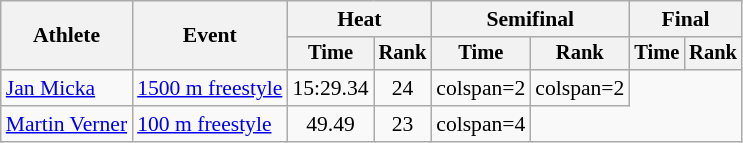<table class=wikitable style="font-size:90%">
<tr>
<th rowspan="2">Athlete</th>
<th rowspan="2">Event</th>
<th colspan="2">Heat</th>
<th colspan="2">Semifinal</th>
<th colspan="2">Final</th>
</tr>
<tr style="font-size:95%">
<th>Time</th>
<th>Rank</th>
<th>Time</th>
<th>Rank</th>
<th>Time</th>
<th>Rank</th>
</tr>
<tr align=center>
<td align=left><a href='#'>Jan Micka</a></td>
<td align=left><a href='#'>1500 m freestyle</a></td>
<td>15:29.34</td>
<td>24</td>
<td>colspan=2 </td>
<td>colspan=2 </td>
</tr>
<tr align=center>
<td align=left><a href='#'>Martin Verner</a></td>
<td align=left><a href='#'>100 m freestyle</a></td>
<td>49.49</td>
<td>23</td>
<td>colspan=4 </td>
</tr>
</table>
